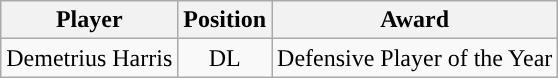<table class="wikitable" style="text-align:center">
<tr>
<th>Player</th>
<th>Position</th>
<th>Award</th>
</tr>
<tr>
<td>Demetrius Harris</td>
<td>DL</td>
<td>Defensive Player of the Year</td>
</tr>
</table>
